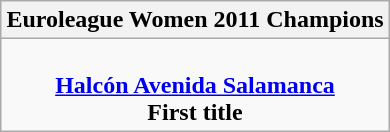<table class=wikitable style="text-align:center; margin:auto">
<tr>
<th>Euroleague Women 2011 Champions</th>
</tr>
<tr>
<td><br> <strong><a href='#'>Halcón Avenida Salamanca</a></strong> <br> <strong>First title</strong></td>
</tr>
</table>
